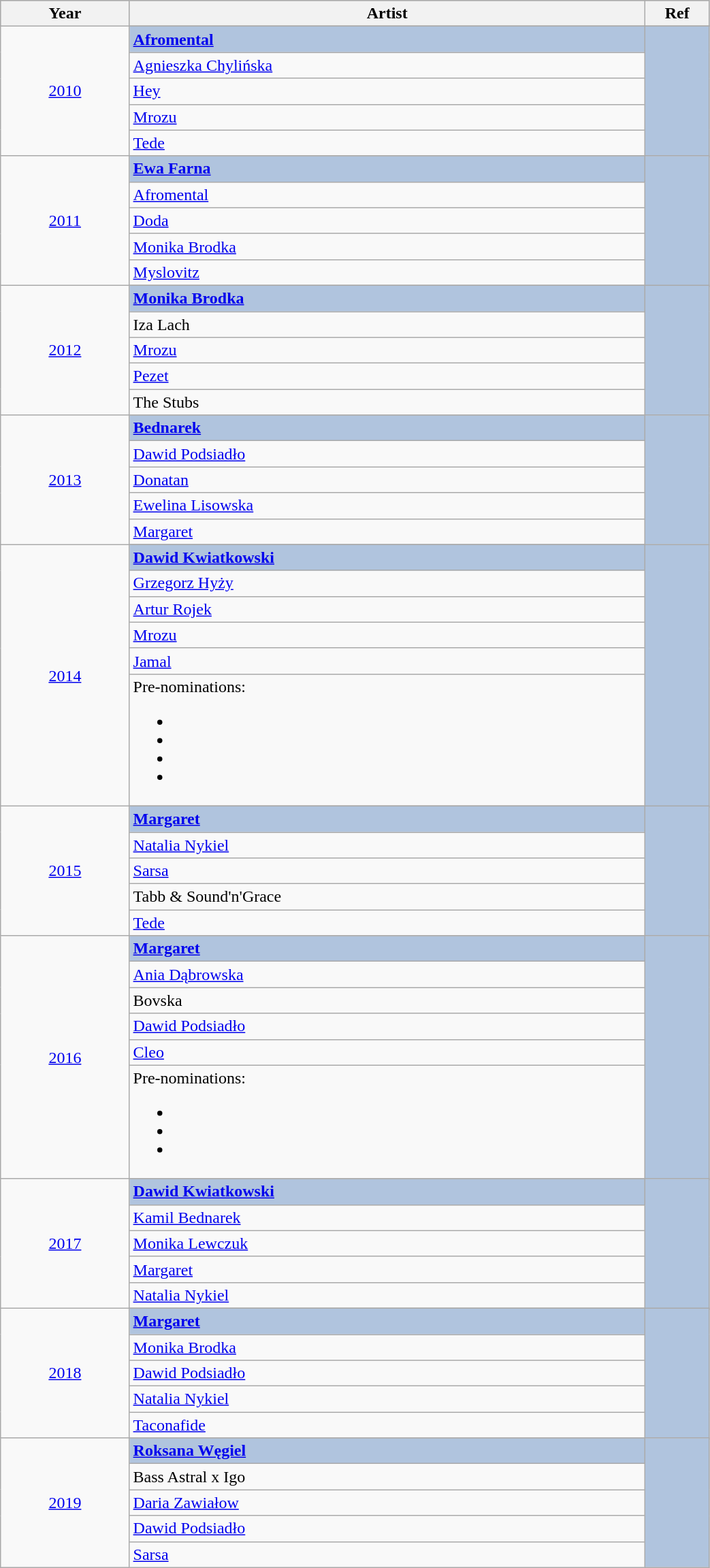<table class="wikitable" style="width:55%;">
<tr style="background:#bebebe;">
<th style="width:10%;">Year</th>
<th style="width:40%;">Artist</th>
<th style="width:5%;">Ref</th>
</tr>
<tr>
<td rowspan="6" align="center"><a href='#'>2010</a></td>
</tr>
<tr style="background:#B0C4DE">
<td><strong><a href='#'>Afromental</a></strong></td>
<td rowspan="6" align="center"></td>
</tr>
<tr>
<td><a href='#'>Agnieszka Chylińska</a></td>
</tr>
<tr>
<td><a href='#'>Hey</a></td>
</tr>
<tr>
<td><a href='#'>Mrozu</a></td>
</tr>
<tr>
<td><a href='#'>Tede</a></td>
</tr>
<tr>
<td rowspan="6" align="center"><a href='#'>2011</a></td>
</tr>
<tr style="background:#B0C4DE">
<td><strong><a href='#'>Ewa Farna</a></strong></td>
<td rowspan="6" align="center"></td>
</tr>
<tr>
<td><a href='#'>Afromental</a></td>
</tr>
<tr>
<td><a href='#'>Doda</a></td>
</tr>
<tr>
<td><a href='#'>Monika Brodka</a></td>
</tr>
<tr>
<td><a href='#'>Myslovitz</a></td>
</tr>
<tr>
<td rowspan="6" align="center"><a href='#'>2012</a></td>
</tr>
<tr style="background:#B0C4DE">
<td><strong><a href='#'>Monika Brodka</a></strong></td>
<td rowspan="6" align="center"></td>
</tr>
<tr>
<td>Iza Lach</td>
</tr>
<tr>
<td><a href='#'>Mrozu</a></td>
</tr>
<tr>
<td><a href='#'>Pezet</a></td>
</tr>
<tr>
<td>The Stubs</td>
</tr>
<tr>
<td rowspan="6" align="center"><a href='#'>2013</a></td>
</tr>
<tr style="background:#B0C4DE">
<td><strong><a href='#'>Bednarek</a></strong></td>
<td rowspan="6" align="center"></td>
</tr>
<tr>
<td><a href='#'>Dawid Podsiadło</a></td>
</tr>
<tr>
<td><a href='#'>Donatan</a></td>
</tr>
<tr>
<td><a href='#'>Ewelina Lisowska</a></td>
</tr>
<tr>
<td><a href='#'>Margaret</a></td>
</tr>
<tr>
<td rowspan="7" align="center"><a href='#'>2014</a></td>
</tr>
<tr style="background:#B0C4DE">
<td><strong><a href='#'>Dawid Kwiatkowski</a></strong></td>
<td rowspan="7" align="center"></td>
</tr>
<tr>
<td><a href='#'>Grzegorz Hyży</a></td>
</tr>
<tr>
<td><a href='#'>Artur Rojek</a></td>
</tr>
<tr>
<td><a href='#'>Mrozu</a></td>
</tr>
<tr>
<td><a href='#'>Jamal</a></td>
</tr>
<tr>
<td>Pre-nominations:<br><ul><li></li><li></li><li></li><li></li></ul></td>
</tr>
<tr>
<td rowspan="6" align="center"><a href='#'>2015</a></td>
</tr>
<tr style="background:#B0C4DE">
<td><strong><a href='#'>Margaret</a></strong></td>
<td rowspan="6" align="center"></td>
</tr>
<tr>
<td><a href='#'>Natalia Nykiel</a></td>
</tr>
<tr>
<td><a href='#'>Sarsa</a></td>
</tr>
<tr>
<td>Tabb & Sound'n'Grace</td>
</tr>
<tr>
<td><a href='#'>Tede</a></td>
</tr>
<tr>
<td rowspan="7" align="center"><a href='#'>2016</a></td>
</tr>
<tr style="background:#B0C4DE">
<td><strong><a href='#'>Margaret</a></strong></td>
<td rowspan="7" align="center"></td>
</tr>
<tr>
<td><a href='#'>Ania Dąbrowska</a></td>
</tr>
<tr>
<td>Bovska</td>
</tr>
<tr>
<td><a href='#'>Dawid Podsiadło</a></td>
</tr>
<tr>
<td><a href='#'>Cleo</a></td>
</tr>
<tr>
<td>Pre-nominations:<br><ul><li></li><li></li><li></li></ul></td>
</tr>
<tr>
<td rowspan="6" align="center"><a href='#'>2017</a></td>
</tr>
<tr style="background:#B0C4DE">
<td><strong><a href='#'>Dawid Kwiatkowski</a></strong></td>
<td rowspan="6" align="center"></td>
</tr>
<tr>
<td><a href='#'>Kamil Bednarek</a></td>
</tr>
<tr>
<td><a href='#'>Monika Lewczuk</a></td>
</tr>
<tr>
<td><a href='#'>Margaret</a></td>
</tr>
<tr>
<td><a href='#'>Natalia Nykiel</a></td>
</tr>
<tr>
<td rowspan="6" align="center"><a href='#'>2018</a></td>
</tr>
<tr style="background:#B0C4DE">
<td><strong><a href='#'>Margaret</a></strong></td>
<td rowspan="6" align="center"></td>
</tr>
<tr>
<td><a href='#'>Monika Brodka</a></td>
</tr>
<tr>
<td><a href='#'>Dawid Podsiadło</a></td>
</tr>
<tr>
<td><a href='#'>Natalia Nykiel</a></td>
</tr>
<tr>
<td><a href='#'>Taconafide</a></td>
</tr>
<tr>
<td rowspan="6" align="center"><a href='#'>2019</a></td>
</tr>
<tr style="background:#B0C4DE">
<td><strong><a href='#'>Roksana Węgiel</a></strong></td>
<td rowspan="6" align="center"></td>
</tr>
<tr>
<td>Bass Astral x Igo</td>
</tr>
<tr>
<td><a href='#'>Daria Zawiałow</a></td>
</tr>
<tr>
<td><a href='#'>Dawid Podsiadło</a></td>
</tr>
<tr>
<td><a href='#'>Sarsa</a></td>
</tr>
</table>
